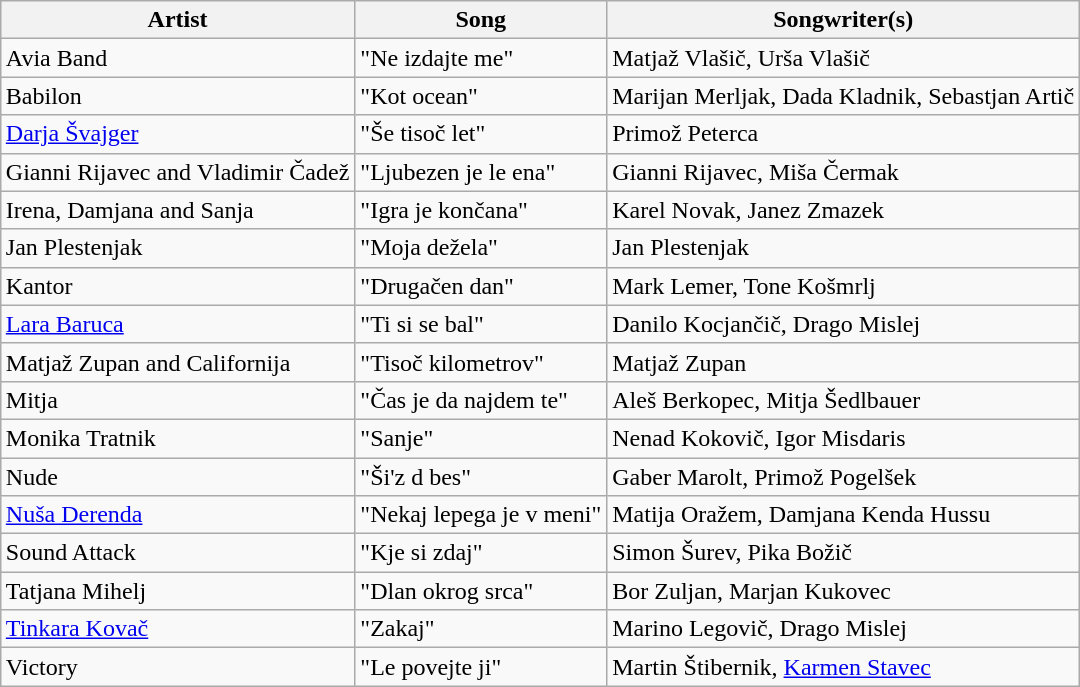<table class="sortable wikitable" style="margin: 1em auto 1em auto;">
<tr>
<th>Artist</th>
<th>Song</th>
<th>Songwriter(s)</th>
</tr>
<tr>
<td align="left">Avia Band</td>
<td align="left">"Ne izdajte me"</td>
<td align="left">Matjaž Vlašič, Urša Vlašič</td>
</tr>
<tr>
<td align="left">Babilon</td>
<td align="left">"Kot ocean"</td>
<td align="left">Marijan Merljak, Dada Kladnik, Sebastjan Artič</td>
</tr>
<tr>
<td><a href='#'>Darja Švajger</a></td>
<td>"Še tisoč let"</td>
<td>Primož Peterca</td>
</tr>
<tr>
<td align="left">Gianni Rijavec and Vladimir Čadež</td>
<td align="left">"Ljubezen je le ena"</td>
<td align="left">Gianni Rijavec, Miša Čermak</td>
</tr>
<tr>
<td align="left">Irena, Damjana and Sanja</td>
<td align="left">"Igra je končana"</td>
<td align="left">Karel Novak, Janez Zmazek</td>
</tr>
<tr>
<td align="left">Jan Plestenjak</td>
<td align="left">"Moja dežela"</td>
<td align="left">Jan Plestenjak</td>
</tr>
<tr>
<td align="left">Kantor</td>
<td align="left">"Drugačen dan"</td>
<td align="left">Mark Lemer, Tone Košmrlj</td>
</tr>
<tr>
<td align="left"><a href='#'>Lara Baruca</a></td>
<td align="left">"Ti si se bal"</td>
<td align="left">Danilo Kocjančič, Drago Mislej</td>
</tr>
<tr>
<td align="left">Matjaž Zupan and Californija</td>
<td align="left">"Tisoč kilometrov"</td>
<td align="left">Matjaž Zupan</td>
</tr>
<tr>
<td align="left">Mitja</td>
<td align="left">"Čas je da najdem te"</td>
<td align="left">Aleš Berkopec, Mitja Šedlbauer</td>
</tr>
<tr>
<td align="left">Monika Tratnik</td>
<td align="left">"Sanje"</td>
<td align="left">Nenad Kokovič, Igor Misdaris</td>
</tr>
<tr>
<td align="left">Nude</td>
<td align="left">"Ši'z d bes"</td>
<td align="left">Gaber Marolt, Primož Pogelšek</td>
</tr>
<tr>
<td align="left"><a href='#'>Nuša Derenda</a></td>
<td align="left">"Nekaj lepega je v meni"</td>
<td align="left">Matija Oražem, Damjana Kenda Hussu</td>
</tr>
<tr>
<td align="left">Sound Attack</td>
<td align="left">"Kje si zdaj"</td>
<td align="left">Simon Šurev, Pika Božič</td>
</tr>
<tr>
<td align="left">Tatjana Mihelj</td>
<td align="left">"Dlan okrog srca"</td>
<td align="left">Bor Zuljan, Marjan Kukovec</td>
</tr>
<tr>
<td align="left"><a href='#'>Tinkara Kovač</a></td>
<td align="left">"Zakaj"</td>
<td align="left">Marino Legovič, Drago Mislej</td>
</tr>
<tr>
<td align="left">Victory</td>
<td align="left">"Le povejte ji"</td>
<td align="left">Martin Štibernik, <a href='#'>Karmen Stavec</a></td>
</tr>
</table>
